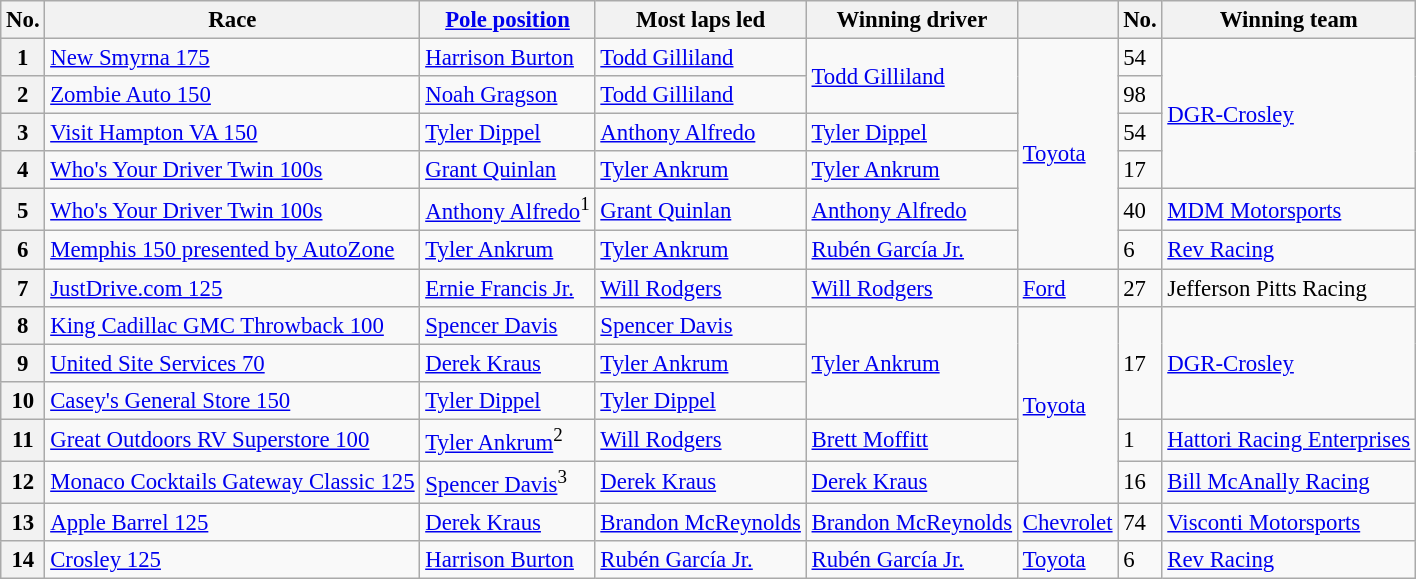<table class="wikitable sortable" style="font-size:95%">
<tr>
<th>No.</th>
<th>Race</th>
<th><a href='#'>Pole position</a></th>
<th>Most laps led</th>
<th>Winning driver</th>
<th></th>
<th>No.</th>
<th>Winning team</th>
</tr>
<tr>
<th>1</th>
<td><a href='#'>New Smyrna 175</a></td>
<td><a href='#'>Harrison Burton</a></td>
<td><a href='#'>Todd Gilliland</a></td>
<td rowspan=2><a href='#'>Todd Gilliland</a></td>
<td rowspan=6><a href='#'>Toyota</a></td>
<td>54</td>
<td rowspan=4><a href='#'>DGR-Crosley</a></td>
</tr>
<tr>
<th>2</th>
<td><a href='#'>Zombie Auto 150</a></td>
<td><a href='#'>Noah Gragson</a></td>
<td><a href='#'>Todd Gilliland</a></td>
<td>98</td>
</tr>
<tr>
<th>3</th>
<td><a href='#'>Visit Hampton VA 150</a></td>
<td><a href='#'>Tyler Dippel</a></td>
<td><a href='#'>Anthony Alfredo</a></td>
<td><a href='#'>Tyler Dippel</a></td>
<td>54</td>
</tr>
<tr>
<th>4</th>
<td><a href='#'>Who's Your Driver Twin 100s</a></td>
<td><a href='#'>Grant Quinlan</a></td>
<td><a href='#'>Tyler Ankrum</a></td>
<td><a href='#'>Tyler Ankrum</a></td>
<td>17</td>
</tr>
<tr>
<th>5</th>
<td><a href='#'>Who's Your Driver Twin 100s</a></td>
<td><a href='#'>Anthony Alfredo</a><sup>1</sup></td>
<td><a href='#'>Grant Quinlan</a></td>
<td><a href='#'>Anthony Alfredo</a></td>
<td>40</td>
<td><a href='#'>MDM Motorsports</a></td>
</tr>
<tr>
<th>6</th>
<td><a href='#'>Memphis 150 presented by AutoZone</a></td>
<td><a href='#'>Tyler Ankrum</a></td>
<td><a href='#'>Tyler Ankrum</a></td>
<td><a href='#'>Rubén García Jr.</a></td>
<td>6</td>
<td><a href='#'>Rev Racing</a></td>
</tr>
<tr>
<th>7</th>
<td><a href='#'>JustDrive.com 125</a></td>
<td><a href='#'>Ernie Francis Jr.</a></td>
<td><a href='#'>Will Rodgers</a></td>
<td><a href='#'>Will Rodgers</a></td>
<td><a href='#'>Ford</a></td>
<td>27</td>
<td>Jefferson Pitts Racing</td>
</tr>
<tr>
<th>8</th>
<td><a href='#'>King Cadillac GMC Throwback 100</a></td>
<td><a href='#'>Spencer Davis</a></td>
<td><a href='#'>Spencer Davis</a></td>
<td rowspan=3><a href='#'>Tyler Ankrum</a></td>
<td rowspan=5><a href='#'>Toyota</a></td>
<td rowspan=3>17</td>
<td rowspan=3><a href='#'>DGR-Crosley</a></td>
</tr>
<tr>
<th>9</th>
<td><a href='#'>United Site Services 70</a></td>
<td><a href='#'>Derek Kraus</a></td>
<td><a href='#'>Tyler Ankrum</a></td>
</tr>
<tr>
<th>10</th>
<td><a href='#'>Casey's General Store 150</a></td>
<td><a href='#'>Tyler Dippel</a></td>
<td><a href='#'>Tyler Dippel</a></td>
</tr>
<tr>
<th>11</th>
<td><a href='#'>Great Outdoors RV Superstore 100</a></td>
<td><a href='#'>Tyler Ankrum</a><sup>2</sup></td>
<td><a href='#'>Will Rodgers</a></td>
<td><a href='#'>Brett Moffitt</a></td>
<td>1</td>
<td><a href='#'>Hattori Racing Enterprises</a></td>
</tr>
<tr>
<th>12</th>
<td><a href='#'>Monaco Cocktails Gateway Classic 125</a></td>
<td><a href='#'>Spencer Davis</a><sup>3</sup></td>
<td><a href='#'>Derek Kraus</a></td>
<td><a href='#'>Derek Kraus</a></td>
<td>16</td>
<td><a href='#'>Bill McAnally Racing</a></td>
</tr>
<tr>
<th>13</th>
<td><a href='#'>Apple Barrel 125</a></td>
<td><a href='#'>Derek Kraus</a></td>
<td><a href='#'>Brandon McReynolds</a></td>
<td><a href='#'>Brandon McReynolds</a></td>
<td><a href='#'>Chevrolet</a></td>
<td>74</td>
<td><a href='#'>Visconti Motorsports</a></td>
</tr>
<tr>
<th>14</th>
<td><a href='#'>Crosley 125</a></td>
<td><a href='#'>Harrison Burton</a></td>
<td><a href='#'>Rubén García Jr.</a></td>
<td><a href='#'>Rubén García Jr.</a></td>
<td><a href='#'>Toyota</a></td>
<td>6</td>
<td><a href='#'>Rev Racing</a></td>
</tr>
</table>
